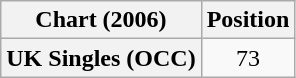<table class="wikitable plainrowheaders" style="text-align:center">
<tr>
<th scope="col">Chart (2006)</th>
<th scope="col">Position</th>
</tr>
<tr>
<th scope="row">UK Singles (OCC)</th>
<td>73</td>
</tr>
</table>
